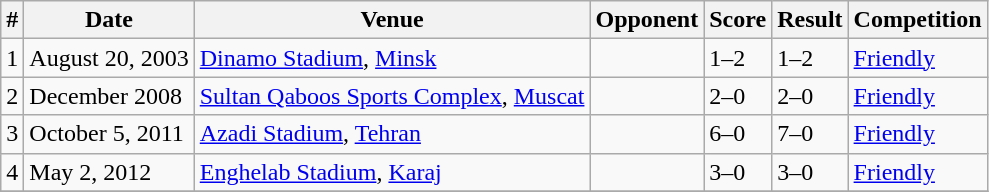<table class="wikitable">
<tr>
<th>#</th>
<th>Date</th>
<th>Venue</th>
<th>Opponent</th>
<th>Score</th>
<th>Result</th>
<th>Competition</th>
</tr>
<tr>
<td>1</td>
<td>August 20, 2003</td>
<td><a href='#'>Dinamo Stadium</a>, <a href='#'>Minsk</a></td>
<td></td>
<td>1–2</td>
<td>1–2</td>
<td><a href='#'>Friendly</a></td>
</tr>
<tr>
<td>2</td>
<td>December 2008</td>
<td><a href='#'>Sultan Qaboos Sports Complex</a>, <a href='#'>Muscat</a></td>
<td></td>
<td>2–0</td>
<td>2–0</td>
<td><a href='#'>Friendly</a></td>
</tr>
<tr>
<td>3</td>
<td>October 5, 2011</td>
<td><a href='#'>Azadi Stadium</a>, <a href='#'>Tehran</a></td>
<td></td>
<td>6–0</td>
<td>7–0</td>
<td><a href='#'>Friendly</a></td>
</tr>
<tr>
<td>4</td>
<td>May 2, 2012</td>
<td><a href='#'>Enghelab Stadium</a>, <a href='#'>Karaj</a></td>
<td></td>
<td>3–0</td>
<td>3–0</td>
<td><a href='#'>Friendly</a></td>
</tr>
<tr>
</tr>
</table>
